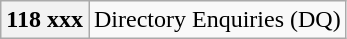<table class="wikitable" style="margin-left: 1.5em;">
<tr>
<th>118 xxx</th>
<td>Directory Enquiries (DQ)</td>
</tr>
</table>
